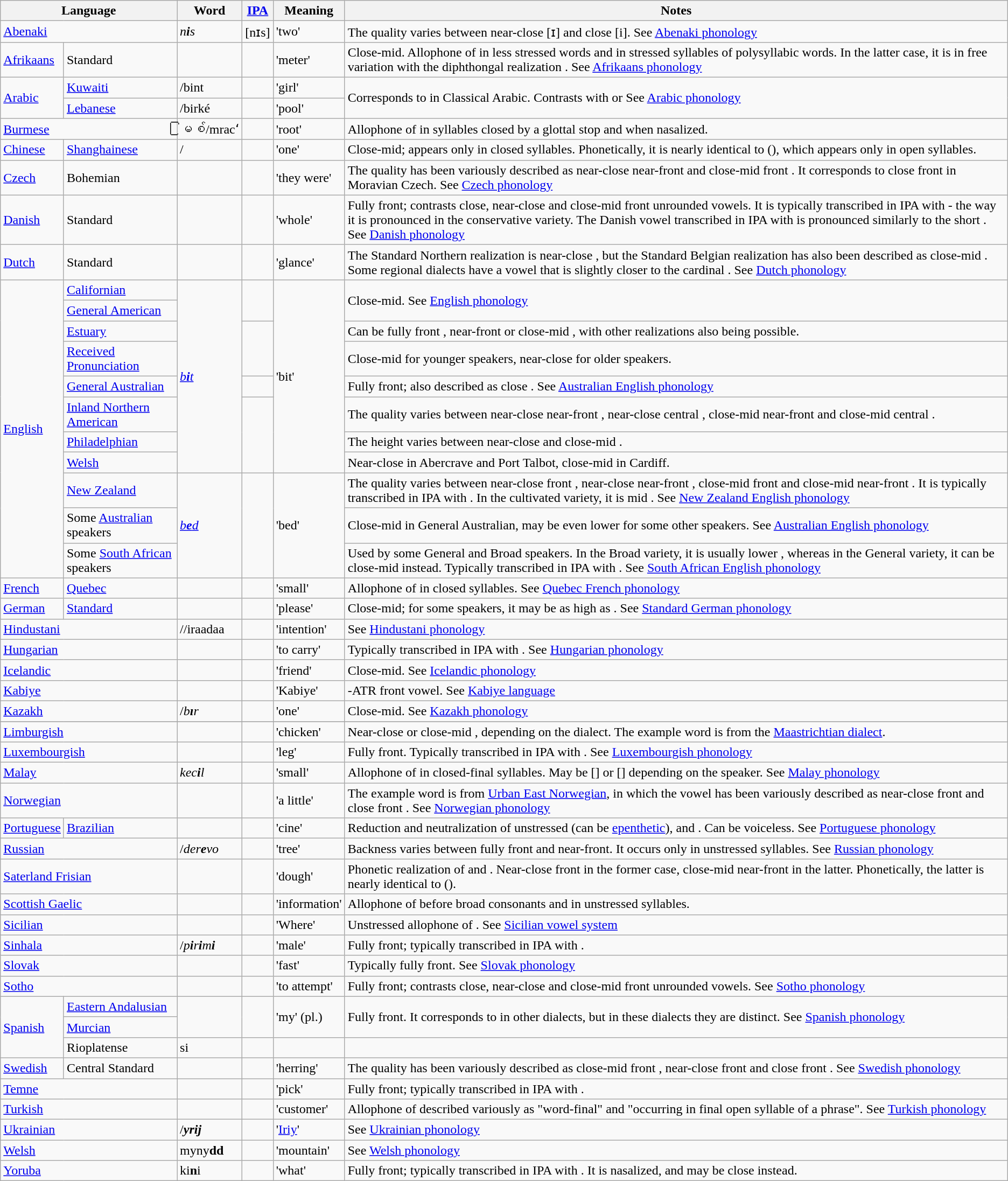<table class="wikitable" style="clear: both;">
<tr>
<th colspan="2">Language</th>
<th>Word</th>
<th><a href='#'>IPA</a></th>
<th>Meaning</th>
<th>Notes</th>
</tr>
<tr>
<td colspan="2"><a href='#'>Abenaki</a></td>
<td><em>n<strong>i</strong>s</em></td>
<td>[nɪs]</td>
<td>'two'</td>
<td>The quality varies between near-close [ɪ] and close [i]. See <a href='#'>Abenaki phonology</a></td>
</tr>
<tr>
<td><a href='#'>Afrikaans</a></td>
<td>Standard</td>
<td></td>
<td></td>
<td>'meter'</td>
<td>Close-mid. Allophone of  in less stressed words and in stressed syllables of polysyllabic words. In the latter case, it is in free variation with the diphthongal realization . See <a href='#'>Afrikaans phonology</a></td>
</tr>
<tr>
<td rowspan="2"><a href='#'>Arabic</a></td>
<td><a href='#'>Kuwaiti</a></td>
<td>/bint</td>
<td></td>
<td>'girl'</td>
<td rowspan="2">Corresponds to  in Classical Arabic. Contrasts with  or  See <a href='#'>Arabic phonology</a></td>
</tr>
<tr>
<td><a href='#'>Lebanese</a></td>
<td>/birké</td>
<td></td>
<td>'pool'</td>
</tr>
<tr>
<td colspan="2"><a href='#'>Burmese</a></td>
<td>မြစ်/mracʻ</td>
<td></td>
<td>'root'</td>
<td>Allophone of  in syllables closed by a glottal stop and when nasalized.</td>
</tr>
<tr>
<td><a href='#'>Chinese</a></td>
<td><a href='#'>Shanghainese</a></td>
<td> / </td>
<td></td>
<td>'one'</td>
<td>Close-mid; appears only in closed syllables. Phonetically, it is nearly identical to  (), which appears only in open syllables.</td>
</tr>
<tr>
<td><a href='#'>Czech</a></td>
<td>Bohemian</td>
<td></td>
<td></td>
<td>'they were'</td>
<td>The quality has been variously described as near-close near-front  and close-mid front . It corresponds to close front  in Moravian Czech. See <a href='#'>Czech phonology</a></td>
</tr>
<tr h>
<td><a href='#'>Danish</a></td>
<td>Standard</td>
<td></td>
<td></td>
<td>'whole'</td>
<td>Fully front; contrasts close, near-close and close-mid front unrounded vowels. It is typically transcribed in IPA with  - the way it is pronounced in the conservative variety. The Danish vowel transcribed in IPA with  is pronounced similarly to the short . See <a href='#'>Danish phonology</a></td>
</tr>
<tr>
<td><a href='#'>Dutch</a></td>
<td>Standard</td>
<td></td>
<td></td>
<td>'glance'</td>
<td>The Standard Northern realization is near-close , but the Standard Belgian realization has also been described as close-mid . Some regional dialects have a vowel that is slightly closer to the cardinal . See <a href='#'>Dutch phonology</a></td>
</tr>
<tr>
<td rowspan="11"><a href='#'>English</a></td>
<td><a href='#'>Californian</a></td>
<td rowspan="8"><em><a href='#'>b<strong>i</strong>t</a></em></td>
<td rowspan="2"></td>
<td rowspan="8">'bit'</td>
<td rowspan="2">Close-mid. See <a href='#'>English phonology</a></td>
</tr>
<tr>
<td><a href='#'>General American</a></td>
</tr>
<tr>
<td><a href='#'>Estuary</a></td>
<td rowspan="2"></td>
<td>Can be fully front , near-front  or close-mid , with other realizations also being possible.</td>
</tr>
<tr>
<td><a href='#'>Received Pronunciation</a></td>
<td>Close-mid  for younger speakers, near-close  for older speakers.</td>
</tr>
<tr>
<td><a href='#'>General Australian</a></td>
<td></td>
<td>Fully front; also described as close . See <a href='#'>Australian English phonology</a></td>
</tr>
<tr>
<td><a href='#'>Inland Northern American</a></td>
<td rowspan="3"></td>
<td>The quality varies between near-close near-front , near-close central , close-mid near-front  and close-mid central .</td>
</tr>
<tr>
<td><a href='#'>Philadelphian</a></td>
<td>The height varies between near-close  and close-mid .</td>
</tr>
<tr>
<td><a href='#'>Welsh</a></td>
<td>Near-close  in Abercrave and Port Talbot, close-mid  in Cardiff.</td>
</tr>
<tr>
<td><a href='#'>New Zealand</a></td>
<td rowspan="3"><em><a href='#'>b<strong>e</strong>d</a></em></td>
<td rowspan="3"></td>
<td rowspan="3">'bed'</td>
<td>The quality varies between near-close front , near-close near-front , close-mid front  and close-mid near-front . It is typically transcribed in IPA with . In the cultivated variety, it is mid . See <a href='#'>New Zealand English phonology</a></td>
</tr>
<tr>
<td>Some <a href='#'>Australian</a> speakers</td>
<td>Close-mid  in General Australian, may be even lower for some other speakers. See <a href='#'>Australian English phonology</a></td>
</tr>
<tr>
<td>Some <a href='#'>South African</a> speakers</td>
<td>Used by some General and Broad speakers. In the Broad variety, it is usually lower , whereas in the General variety, it can be close-mid  instead. Typically transcribed in IPA with . See <a href='#'>South African English phonology</a></td>
</tr>
<tr>
<td><a href='#'>French</a></td>
<td><a href='#'>Quebec</a></td>
<td></td>
<td></td>
<td>'small'</td>
<td>Allophone of  in closed syllables. See <a href='#'>Quebec French phonology</a></td>
</tr>
<tr>
<td><a href='#'>German</a></td>
<td><a href='#'>Standard</a></td>
<td></td>
<td></td>
<td>'please'</td>
<td>Close-mid; for some speakers, it may be as high as . See <a href='#'>Standard German phonology</a></td>
</tr>
<tr>
<td colspan="2"><a href='#'>Hindustani</a></td>
<td>//iraadaa</td>
<td></td>
<td>'intention'</td>
<td>See <a href='#'>Hindustani phonology</a></td>
</tr>
<tr>
<td colspan="2"><a href='#'>Hungarian</a></td>
<td></td>
<td></td>
<td>'to carry'</td>
<td>Typically transcribed in IPA with . See <a href='#'>Hungarian phonology</a></td>
</tr>
<tr>
<td colspan="2"><a href='#'>Icelandic</a></td>
<td></td>
<td></td>
<td>'friend'</td>
<td>Close-mid. See <a href='#'>Icelandic phonology</a></td>
</tr>
<tr>
<td colspan="2"><a href='#'>Kabiye</a></td>
<td></td>
<td></td>
<td>'Kabiye'</td>
<td>-ATR front vowel. See <a href='#'>Kabiye language</a></td>
</tr>
<tr>
<td colspan="2"><a href='#'>Kazakh</a></td>
<td>/<em>b<strong>ı</strong>r</em></td>
<td></td>
<td>'one'</td>
<td>Close-mid. See <a href='#'>Kazakh phonology</a></td>
</tr>
<tr>
</tr>
<tr>
<td colspan="2"><a href='#'>Limburgish</a></td>
<td></td>
<td></td>
<td>'chicken'</td>
<td>Near-close  or close-mid , depending on the dialect. The example word is from the <a href='#'>Maastrichtian dialect</a>.</td>
</tr>
<tr>
<td colspan="2"><a href='#'>Luxembourgish</a></td>
<td></td>
<td></td>
<td>'leg'</td>
<td>Fully front. Typically transcribed in IPA with . See <a href='#'>Luxembourgish phonology</a></td>
</tr>
<tr>
<td colspan="2"><a href='#'>Malay</a></td>
<td><em>kec<strong>i</strong>l</em></td>
<td></td>
<td>'small'</td>
<td>Allophone of  in closed-final syllables. May be [] or [] depending on the speaker. See <a href='#'>Malay phonology</a></td>
</tr>
<tr>
<td colspan="2"><a href='#'>Norwegian</a></td>
<td></td>
<td></td>
<td>'a little'</td>
<td>The example word is from <a href='#'>Urban East Norwegian</a>, in which the vowel has been variously described as near-close front  and close front . See <a href='#'>Norwegian phonology</a></td>
</tr>
<tr>
<td><a href='#'>Portuguese</a></td>
<td><a href='#'>Brazilian</a></td>
<td></td>
<td></td>
<td>'cine'</td>
<td>Reduction and neutralization of unstressed  (can be <a href='#'>epenthetic</a>),  and . Can be voiceless. See <a href='#'>Portuguese phonology</a></td>
</tr>
<tr>
<td colspan="2"><a href='#'>Russian</a></td>
<td>/<em>der<strong>e</strong>vo</em></td>
<td></td>
<td>'tree'</td>
<td>Backness varies between fully front and near-front. It occurs only in unstressed syllables. See <a href='#'>Russian phonology</a></td>
</tr>
<tr>
<td colspan="2"><a href='#'>Saterland Frisian</a></td>
<td></td>
<td></td>
<td>'dough'</td>
<td>Phonetic realization of  and . Near-close front  in the former case, close-mid near-front  in the latter. Phonetically, the latter is nearly identical to  ().</td>
</tr>
<tr>
<td colspan="2"><a href='#'>Scottish Gaelic</a></td>
<td></td>
<td></td>
<td>'information'</td>
<td>Allophone of  before broad consonants and in unstressed syllables.</td>
</tr>
<tr>
<td colspan="2"><a href='#'>Sicilian</a></td>
<td></td>
<td></td>
<td>'Where'</td>
<td>Unstressed allophone of . See <a href='#'>Sicilian vowel system</a></td>
</tr>
<tr>
<td colspan="2"><a href='#'>Sinhala</a></td>
<td>/<em>p<strong>i</strong>r<strong>i</strong>m<strong>i<strong><em></td>
<td></td>
<td>'male'</td>
<td>Fully front; typically transcribed in IPA with .</td>
</tr>
<tr>
<td colspan="2"><a href='#'>Slovak</a></td>
<td></td>
<td></td>
<td>'fast'</td>
<td>Typically fully front. See <a href='#'>Slovak phonology</a></td>
</tr>
<tr>
<td colspan="2"><a href='#'>Sotho</a></td>
<td></td>
<td></td>
<td>'to attempt'</td>
<td>Fully front; contrasts close, near-close and close-mid front unrounded vowels. See <a href='#'>Sotho phonology</a></td>
</tr>
<tr>
<td rowspan="3"><a href='#'>Spanish</a></td>
<td><a href='#'>Eastern Andalusian</a></td>
<td rowspan="2"></td>
<td rowspan="2"></td>
<td rowspan="2">'my' (pl.)</td>
<td rowspan="2">Fully front. It corresponds to  in other dialects, but in these dialects they are distinct. See <a href='#'>Spanish phonology</a></td>
</tr>
<tr>
<td><a href='#'>Murcian</a></td>
</tr>
<tr>
<td>Rioplatense</td>
<td></em>s</strong>i</em></strong></td>
<td></td>
<td></td>
<td></td>
</tr>
<tr>
<td><a href='#'>Swedish</a></td>
<td>Central Standard</td>
<td></td>
<td></td>
<td>'herring'</td>
<td>The quality has been variously described as close-mid front , near-close front  and close front . See <a href='#'>Swedish phonology</a></td>
</tr>
<tr>
<td colspan="2"><a href='#'>Temne</a></td>
<td></td>
<td></td>
<td>'pick'</td>
<td>Fully front; typically transcribed in IPA with .</td>
</tr>
<tr>
<td colspan="2"><a href='#'>Turkish</a></td>
<td></td>
<td></td>
<td>'customer'</td>
<td>Allophone of  described variously as "word-final" and "occurring in final open syllable of a phrase". See <a href='#'>Turkish phonology</a></td>
</tr>
<tr>
<td colspan="2"><a href='#'>Ukrainian</a></td>
<td>/<strong><em>y<strong>rij<em></td>
<td></td>
<td>'<a href='#'>Iriy</a>'</td>
<td>See <a href='#'>Ukrainian phonology</a></td>
</tr>
<tr>
<td colspan="2"><a href='#'>Welsh</a></td>
<td></em>myn</strong>y<strong>dd<em></td>
<td></td>
<td>'mountain'</td>
<td>See <a href='#'>Welsh phonology</a></td>
</tr>
<tr>
<td colspan="2"><a href='#'>Yoruba</a></td>
<td></em>k</strong>i<strong>n</strong>i</em></strong></td>
<td></td>
<td>'what'</td>
<td>Fully front; typically transcribed in IPA with . It is nasalized, and may be close  instead.</td>
</tr>
</table>
